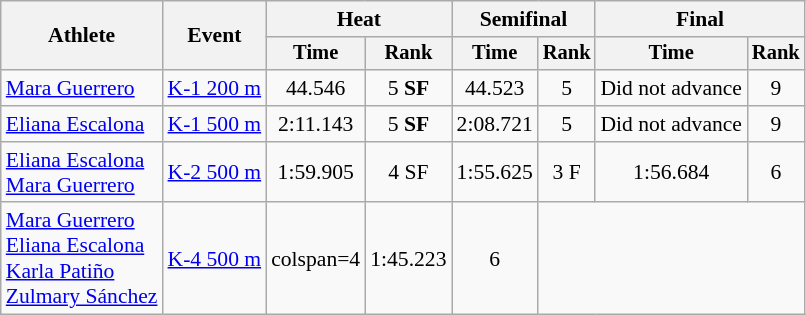<table class=wikitable style=font-size:90%;text-align:center>
<tr>
<th rowspan=2>Athlete</th>
<th rowspan=2>Event</th>
<th colspan=2>Heat</th>
<th colspan=2>Semifinal</th>
<th colspan=2>Final</th>
</tr>
<tr style=font-size:95%>
<th>Time</th>
<th>Rank</th>
<th>Time</th>
<th>Rank</th>
<th>Time</th>
<th>Rank</th>
</tr>
<tr>
<td align=left><a href='#'>Mara Guerrero</a></td>
<td align=left><a href='#'>K-1 200 m</a></td>
<td>44.546</td>
<td>5 <strong>SF</strong></td>
<td>44.523</td>
<td>5</td>
<td>Did not advance</td>
<td>9</td>
</tr>
<tr>
<td align=left><a href='#'>Eliana Escalona</a></td>
<td align=left><a href='#'>K-1 500 m</a></td>
<td>2:11.143</td>
<td>5 <strong>SF</strong></td>
<td>2:08.721</td>
<td>5</td>
<td>Did not advance</td>
<td>9</td>
</tr>
<tr>
<td align=left><a href='#'>Eliana Escalona</a><br><a href='#'>Mara Guerrero</a></td>
<td align=left><a href='#'>K-2 500 m</a></td>
<td>1:59.905</td>
<td>4 SF</td>
<td>1:55.625</td>
<td>3 F</td>
<td>1:56.684</td>
<td>6</td>
</tr>
<tr>
<td align=left><a href='#'>Mara Guerrero</a><br><a href='#'>Eliana Escalona</a><br><a href='#'>Karla Patiño</a><br><a href='#'>Zulmary Sánchez</a></td>
<td align=left><a href='#'>K-4 500 m</a></td>
<td>colspan=4 </td>
<td>1:45.223</td>
<td>6</td>
</tr>
</table>
